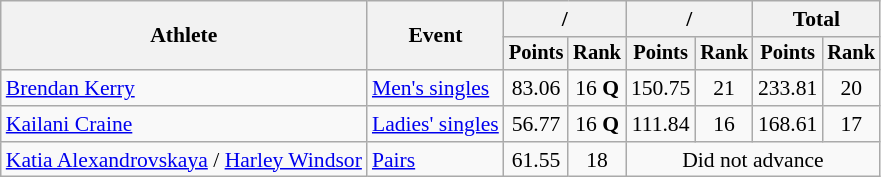<table class="wikitable" style="font-size:90%">
<tr>
<th rowspan="2">Athlete</th>
<th rowspan="2">Event</th>
<th colspan="2">/</th>
<th colspan="2">/</th>
<th colspan="2">Total</th>
</tr>
<tr style="font-size:95%">
<th>Points</th>
<th>Rank</th>
<th>Points</th>
<th>Rank</th>
<th>Points</th>
<th>Rank</th>
</tr>
<tr align=center>
<td align=left><a href='#'>Brendan Kerry</a></td>
<td align=left><a href='#'>Men's singles</a></td>
<td>83.06</td>
<td>16 <strong>Q</strong></td>
<td>150.75</td>
<td>21</td>
<td>233.81</td>
<td>20</td>
</tr>
<tr align=center>
<td align=left><a href='#'>Kailani Craine</a></td>
<td align=left><a href='#'>Ladies' singles</a></td>
<td>56.77</td>
<td>16 <strong>Q</strong></td>
<td>111.84</td>
<td>16</td>
<td>168.61</td>
<td>17</td>
</tr>
<tr align=center>
<td align=left><a href='#'>Katia Alexandrovskaya</a> / <a href='#'>Harley Windsor</a></td>
<td align=left><a href='#'>Pairs</a></td>
<td>61.55</td>
<td>18</td>
<td colspan=4>Did not advance</td>
</tr>
</table>
